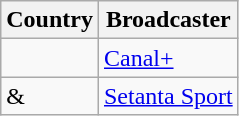<table class="wikitable">
<tr>
<th align=center>Country</th>
<th align=center>Broadcaster</th>
</tr>
<tr>
<td></td>
<td><a href='#'>Canal+</a></td>
</tr>
<tr>
<td> & </td>
<td><a href='#'>Setanta Sport</a></td>
</tr>
</table>
